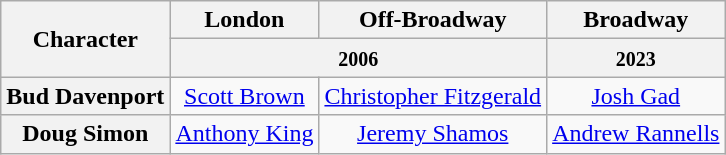<table class="wikitable">
<tr>
<th rowspan="2">Character</th>
<th>London</th>
<th>Off-Broadway</th>
<th>Broadway</th>
</tr>
<tr>
<th colspan="2"><small>2006</small></th>
<th><small>2023</small></th>
</tr>
<tr>
<th>Bud Davenport</th>
<td align="center"><a href='#'>Scott Brown</a></td>
<td align="center"><a href='#'>Christopher Fitzgerald</a></td>
<td align="center"><a href='#'>Josh Gad</a></td>
</tr>
<tr>
<th>Doug Simon</th>
<td align="center"><a href='#'>Anthony King</a></td>
<td align="center"><a href='#'>Jeremy Shamos</a></td>
<td align="center"><a href='#'>Andrew Rannells</a></td>
</tr>
</table>
